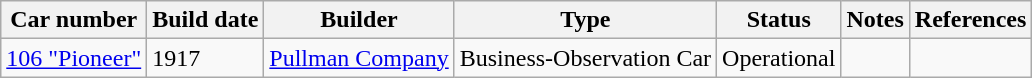<table class="wikitable">
<tr>
<th>Car number</th>
<th>Build date</th>
<th>Builder</th>
<th>Type</th>
<th>Status</th>
<th>Notes</th>
<th>References</th>
</tr>
<tr>
<td><a href='#'>106 "Pioneer"</a></td>
<td>1917</td>
<td><a href='#'>Pullman Company</a></td>
<td>Business-Observation Car</td>
<td>Operational</td>
<td></td>
<td></td>
</tr>
</table>
